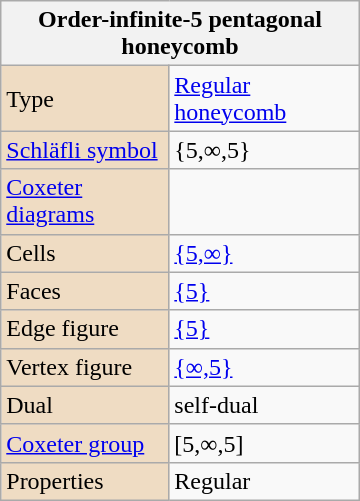<table class="wikitable" align="right" style="margin-left:10px" width=240>
<tr>
<th bgcolor=#efdcc3 colspan=2>Order-infinite-5 pentagonal honeycomb</th>
</tr>
<tr>
<td bgcolor=#efdcc3>Type</td>
<td><a href='#'>Regular honeycomb</a></td>
</tr>
<tr>
<td bgcolor=#efdcc3><a href='#'>Schläfli symbol</a></td>
<td>{5,∞,5}</td>
</tr>
<tr>
<td bgcolor=#efdcc3><a href='#'>Coxeter diagrams</a></td>
<td></td>
</tr>
<tr>
<td bgcolor=#efdcc3>Cells</td>
<td><a href='#'>{5,∞}</a> </td>
</tr>
<tr>
<td bgcolor=#efdcc3>Faces</td>
<td><a href='#'>{5}</a></td>
</tr>
<tr>
<td bgcolor=#efdcc3>Edge figure</td>
<td><a href='#'>{5}</a></td>
</tr>
<tr>
<td bgcolor=#efdcc3>Vertex figure</td>
<td><a href='#'>{∞,5}</a></td>
</tr>
<tr>
<td bgcolor=#efdcc3>Dual</td>
<td>self-dual</td>
</tr>
<tr>
<td bgcolor=#efdcc3><a href='#'>Coxeter group</a></td>
<td>[5,∞,5]</td>
</tr>
<tr>
<td bgcolor=#efdcc3>Properties</td>
<td>Regular</td>
</tr>
</table>
